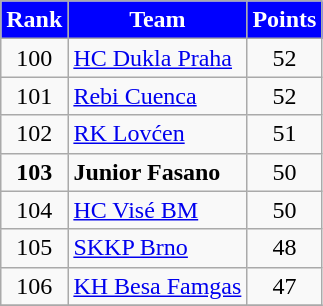<table class="wikitable" style="text-align: center">
<tr>
<th style="color:#FFFFFF; background:#0000FF">Rank</th>
<th style="color:#FFFFFF; background:#0000FF">Team</th>
<th style="color:#FFFFFF; background:#0000FF">Points</th>
</tr>
<tr>
<td>100</td>
<td align=left> <a href='#'>HC Dukla Praha</a></td>
<td>52</td>
</tr>
<tr>
<td>101</td>
<td align=left> <a href='#'>Rebi Cuenca</a></td>
<td>52</td>
</tr>
<tr>
<td>102</td>
<td align=left> <a href='#'>RK Lovćen</a></td>
<td>51</td>
</tr>
<tr>
<td><strong>103</strong></td>
<td align=left> <strong>Junior Fasano</strong></td>
<td>50</td>
</tr>
<tr>
<td>104</td>
<td align=left> <a href='#'>HC Visé BM</a></td>
<td>50</td>
</tr>
<tr>
<td>105</td>
<td align=left> <a href='#'>SKKP Brno</a></td>
<td>48</td>
</tr>
<tr>
<td>106</td>
<td align=left> <a href='#'>KH Besa Famgas</a></td>
<td>47</td>
</tr>
<tr>
</tr>
</table>
